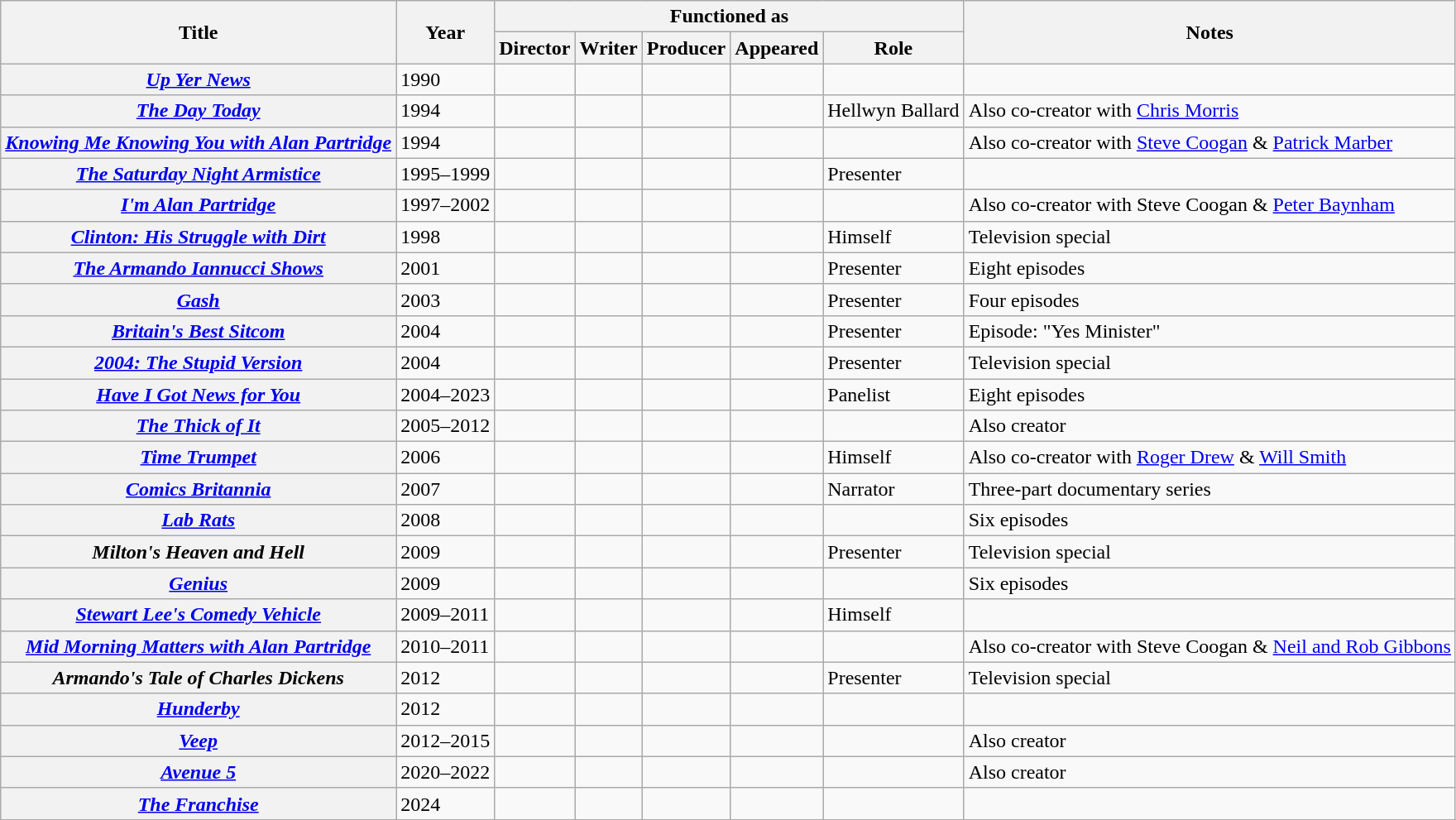<table class="wikitable sortable plainrowheaders" style="margin-right: 0;">
<tr>
<th rowspan="2" scope="col">Title</th>
<th rowspan="2" scope="col">Year</th>
<th colspan="5" scope="col">Functioned as</th>
<th rowspan="2" scope="col" class="unsortable">Notes</th>
</tr>
<tr>
<th scope="col">Director</th>
<th scope="col">Writer</th>
<th scope="col">Producer</th>
<th scope="col">Appeared</th>
<th scope="col">Role</th>
</tr>
<tr>
<th scope="row"><em><a href='#'>Up Yer News</a></em></th>
<td>1990</td>
<td></td>
<td></td>
<td></td>
<td></td>
<td></td>
<td></td>
</tr>
<tr>
<th scope="row"><em><a href='#'>The Day Today</a></em></th>
<td>1994</td>
<td></td>
<td></td>
<td></td>
<td></td>
<td>Hellwyn Ballard</td>
<td>Also co-creator with <a href='#'>Chris Morris</a></td>
</tr>
<tr>
<th scope="row"><em><a href='#'>Knowing Me Knowing You with Alan Partridge</a></em></th>
<td>1994</td>
<td></td>
<td></td>
<td></td>
<td></td>
<td></td>
<td>Also co-creator with <a href='#'>Steve Coogan</a> & <a href='#'>Patrick Marber</a></td>
</tr>
<tr>
<th scope="row"><em><a href='#'>The Saturday Night Armistice</a></em></th>
<td>1995–1999</td>
<td></td>
<td></td>
<td></td>
<td></td>
<td>Presenter</td>
<td></td>
</tr>
<tr>
<th scope="row"><em><a href='#'>I'm Alan Partridge</a></em></th>
<td>1997–2002</td>
<td></td>
<td></td>
<td></td>
<td></td>
<td></td>
<td>Also co-creator with Steve Coogan & <a href='#'>Peter Baynham</a></td>
</tr>
<tr>
<th scope="row"><em><a href='#'>Clinton: His Struggle with Dirt</a></em></th>
<td>1998</td>
<td></td>
<td></td>
<td></td>
<td></td>
<td>Himself</td>
<td>Television special</td>
</tr>
<tr>
<th scope="row"><em><a href='#'>The Armando Iannucci Shows</a></em></th>
<td>2001</td>
<td></td>
<td></td>
<td></td>
<td></td>
<td>Presenter</td>
<td>Eight episodes</td>
</tr>
<tr>
<th scope="row"><em><a href='#'>Gash</a></em></th>
<td>2003</td>
<td></td>
<td></td>
<td></td>
<td></td>
<td>Presenter</td>
<td>Four episodes</td>
</tr>
<tr>
<th scope="row"><em><a href='#'>Britain's Best Sitcom</a></em></th>
<td>2004</td>
<td></td>
<td></td>
<td></td>
<td></td>
<td>Presenter</td>
<td>Episode: "Yes Minister"</td>
</tr>
<tr>
<th scope="row"><em><a href='#'>2004: The Stupid Version</a></em></th>
<td>2004</td>
<td></td>
<td></td>
<td></td>
<td></td>
<td>Presenter</td>
<td>Television special</td>
</tr>
<tr>
<th scope="row"><em><a href='#'>Have I Got News for You</a></em></th>
<td>2004–2023</td>
<td></td>
<td></td>
<td></td>
<td></td>
<td>Panelist</td>
<td>Eight episodes</td>
</tr>
<tr>
<th scope="row"><em><a href='#'>The Thick of It</a></em></th>
<td>2005–2012</td>
<td></td>
<td></td>
<td></td>
<td></td>
<td></td>
<td>Also creator</td>
</tr>
<tr>
<th scope="row"><em><a href='#'>Time Trumpet</a></em></th>
<td>2006</td>
<td></td>
<td></td>
<td></td>
<td></td>
<td>Himself</td>
<td>Also co-creator with <a href='#'>Roger Drew</a> & <a href='#'>Will Smith</a></td>
</tr>
<tr>
<th scope="row"><em><a href='#'>Comics Britannia</a></em></th>
<td>2007</td>
<td></td>
<td></td>
<td></td>
<td></td>
<td>Narrator</td>
<td>Three-part documentary series</td>
</tr>
<tr>
<th scope="row"><em><a href='#'>Lab Rats</a></em></th>
<td>2008</td>
<td></td>
<td></td>
<td></td>
<td></td>
<td></td>
<td>Six episodes</td>
</tr>
<tr>
<th scope="row"><em>Milton's Heaven and Hell</em></th>
<td>2009</td>
<td></td>
<td></td>
<td></td>
<td></td>
<td>Presenter</td>
<td>Television special</td>
</tr>
<tr>
<th scope="row"><em><a href='#'>Genius</a></em></th>
<td>2009</td>
<td></td>
<td></td>
<td></td>
<td></td>
<td></td>
<td>Six episodes</td>
</tr>
<tr>
<th scope="row"><em><a href='#'>Stewart Lee's Comedy Vehicle</a></em></th>
<td>2009–2011</td>
<td></td>
<td></td>
<td></td>
<td></td>
<td>Himself</td>
<td></td>
</tr>
<tr>
<th scope="row"><em><a href='#'>Mid Morning Matters with Alan Partridge</a></em></th>
<td>2010–2011</td>
<td></td>
<td></td>
<td></td>
<td></td>
<td></td>
<td>Also co-creator with Steve Coogan & <a href='#'>Neil and Rob Gibbons</a></td>
</tr>
<tr>
<th scope="row"><em>Armando's Tale of Charles Dickens</em></th>
<td>2012</td>
<td></td>
<td></td>
<td></td>
<td></td>
<td>Presenter</td>
<td>Television special</td>
</tr>
<tr>
<th scope="row"><em><a href='#'>Hunderby</a></em></th>
<td>2012</td>
<td></td>
<td></td>
<td></td>
<td></td>
<td></td>
<td></td>
</tr>
<tr>
<th scope="row"><em><a href='#'>Veep</a></em></th>
<td>2012–2015</td>
<td></td>
<td></td>
<td></td>
<td></td>
<td></td>
<td>Also creator</td>
</tr>
<tr>
<th scope="row"><em><a href='#'>Avenue 5</a></em></th>
<td>2020–2022</td>
<td></td>
<td></td>
<td></td>
<td></td>
<td></td>
<td>Also creator</td>
</tr>
<tr>
<th scope="row"><em><a href='#'>The Franchise</a></em></th>
<td>2024</td>
<td></td>
<td></td>
<td></td>
<td></td>
<td></td>
<td></td>
</tr>
</table>
